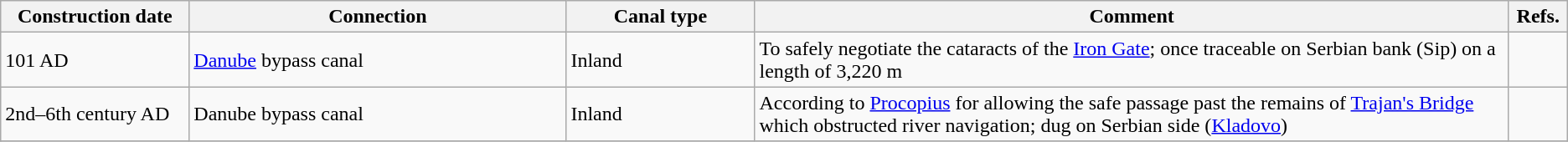<table class="wikitable">
<tr>
<th width="10%">Construction date</th>
<th width="20%">Connection</th>
<th width="10%">Canal type</th>
<th width="40%">Comment</th>
<th width="2%">Refs.</th>
</tr>
<tr>
<td>101 AD</td>
<td><a href='#'>Danube</a> bypass canal</td>
<td>Inland</td>
<td>To safely negotiate the cataracts of the <a href='#'>Iron Gate</a>; once traceable on Serbian bank (Sip) on a length of 3,220 m</td>
<td></td>
</tr>
<tr>
<td>2nd–6th century AD</td>
<td>Danube bypass canal</td>
<td>Inland</td>
<td>According to <a href='#'>Procopius</a> for allowing the safe passage past the remains of <a href='#'>Trajan's Bridge</a> which obstructed river navigation; dug on Serbian side (<a href='#'>Kladovo</a>)</td>
<td></td>
</tr>
<tr>
</tr>
</table>
